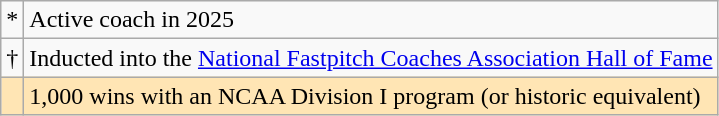<table class="wikitable">
<tr>
<td>*</td>
<td>Active coach in 2025</td>
</tr>
<tr>
<td>†</td>
<td>Inducted into the <a href='#'>National Fastpitch Coaches Association Hall of Fame</a></td>
</tr>
<tr>
<td bgcolor=#FFE5B4></td>
<td bgcolor=#FFE5B4>1,000 wins with an NCAA Division I program (or historic equivalent)</td>
</tr>
</table>
